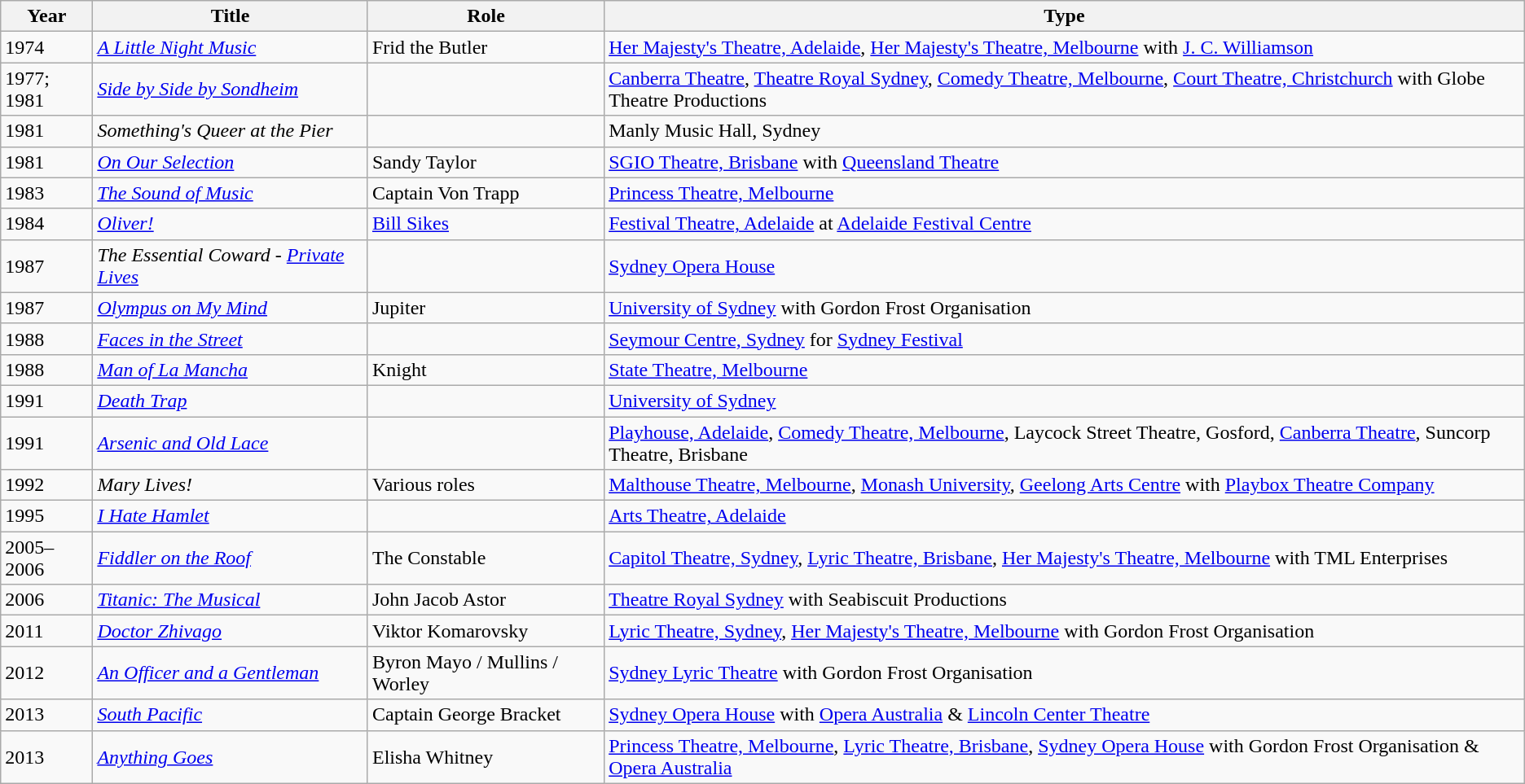<table class=wikitable>
<tr>
<th>Year</th>
<th>Title</th>
<th>Role</th>
<th>Type</th>
</tr>
<tr>
<td>1974</td>
<td><em><a href='#'>A Little Night Music</a></em></td>
<td>Frid the Butler</td>
<td><a href='#'>Her Majesty's Theatre, Adelaide</a>, <a href='#'>Her Majesty's Theatre, Melbourne</a> with <a href='#'>J. C. Williamson</a></td>
</tr>
<tr>
<td>1977; 1981</td>
<td><em><a href='#'>Side by Side by Sondheim</a></em></td>
<td></td>
<td><a href='#'>Canberra Theatre</a>, <a href='#'>Theatre Royal Sydney</a>, <a href='#'>Comedy Theatre, Melbourne</a>, <a href='#'>Court Theatre, Christchurch</a> with Globe Theatre Productions</td>
</tr>
<tr>
<td>1981</td>
<td><em>Something's Queer at the Pier</em></td>
<td></td>
<td>Manly Music Hall, Sydney</td>
</tr>
<tr>
<td>1981</td>
<td><em><a href='#'>On Our Selection</a></em></td>
<td>Sandy Taylor</td>
<td><a href='#'>SGIO Theatre, Brisbane</a> with <a href='#'>Queensland Theatre</a></td>
</tr>
<tr>
<td>1983</td>
<td><em><a href='#'>The Sound of Music</a></em></td>
<td>Captain Von Trapp</td>
<td><a href='#'>Princess Theatre, Melbourne</a></td>
</tr>
<tr>
<td>1984</td>
<td><em><a href='#'>Oliver!</a></em></td>
<td><a href='#'>Bill Sikes</a></td>
<td><a href='#'>Festival Theatre, Adelaide</a> at <a href='#'>Adelaide Festival Centre</a></td>
</tr>
<tr>
<td>1987</td>
<td><em>The Essential Coward</em> - <em><a href='#'>Private Lives</a></em></td>
<td></td>
<td><a href='#'>Sydney Opera House</a></td>
</tr>
<tr>
<td>1987</td>
<td><em><a href='#'>Olympus on My Mind</a></em></td>
<td>Jupiter</td>
<td><a href='#'>University of Sydney</a> with Gordon Frost Organisation</td>
</tr>
<tr>
<td>1988</td>
<td><em><a href='#'>Faces in the Street</a></em></td>
<td></td>
<td><a href='#'>Seymour Centre, Sydney</a> for <a href='#'>Sydney Festival</a></td>
</tr>
<tr>
<td>1988</td>
<td><em><a href='#'>Man of La Mancha</a></em></td>
<td>Knight</td>
<td><a href='#'>State Theatre, Melbourne</a></td>
</tr>
<tr>
<td>1991</td>
<td><em><a href='#'>Death Trap</a></em></td>
<td></td>
<td><a href='#'>University of Sydney</a></td>
</tr>
<tr>
<td>1991</td>
<td><em><a href='#'>Arsenic and Old Lace</a></em></td>
<td></td>
<td><a href='#'>Playhouse, Adelaide</a>, <a href='#'>Comedy Theatre, Melbourne</a>, Laycock Street Theatre, Gosford, <a href='#'>Canberra Theatre</a>, Suncorp Theatre, Brisbane</td>
</tr>
<tr>
<td>1992</td>
<td><em>Mary Lives!</em></td>
<td>Various roles</td>
<td><a href='#'>Malthouse Theatre, Melbourne</a>, <a href='#'>Monash University</a>, <a href='#'>Geelong Arts Centre</a> with <a href='#'>Playbox Theatre Company</a></td>
</tr>
<tr>
<td>1995</td>
<td><em><a href='#'>I Hate Hamlet</a></em></td>
<td></td>
<td><a href='#'>Arts Theatre, Adelaide</a></td>
</tr>
<tr>
<td>2005–2006</td>
<td><em><a href='#'>Fiddler on the Roof</a></em></td>
<td>The Constable</td>
<td><a href='#'>Capitol Theatre, Sydney</a>, <a href='#'>Lyric Theatre, Brisbane</a>, <a href='#'>Her Majesty's Theatre, Melbourne</a> with TML Enterprises</td>
</tr>
<tr>
<td>2006</td>
<td><em><a href='#'>Titanic: The Musical</a></em></td>
<td>John Jacob Astor</td>
<td><a href='#'>Theatre Royal Sydney</a> with Seabiscuit Productions</td>
</tr>
<tr>
<td>2011</td>
<td><em><a href='#'>Doctor Zhivago</a></em></td>
<td>Viktor Komarovsky</td>
<td><a href='#'>Lyric Theatre, Sydney</a>, <a href='#'>Her Majesty's Theatre, Melbourne</a> with Gordon Frost Organisation</td>
</tr>
<tr>
<td>2012</td>
<td><em><a href='#'>An Officer and a Gentleman</a></em></td>
<td>Byron Mayo / Mullins / Worley</td>
<td><a href='#'>Sydney Lyric Theatre</a> with Gordon Frost Organisation</td>
</tr>
<tr>
<td>2013</td>
<td><em><a href='#'>South Pacific</a></em></td>
<td>Captain George Bracket</td>
<td><a href='#'>Sydney Opera House</a> with <a href='#'>Opera Australia</a> & <a href='#'>Lincoln Center Theatre</a></td>
</tr>
<tr>
<td>2013</td>
<td><em><a href='#'>Anything Goes</a></em></td>
<td>Elisha Whitney</td>
<td><a href='#'>Princess Theatre, Melbourne</a>, <a href='#'>Lyric Theatre, Brisbane</a>, <a href='#'>Sydney Opera House</a> with Gordon Frost Organisation & <a href='#'>Opera Australia</a></td>
</tr>
</table>
